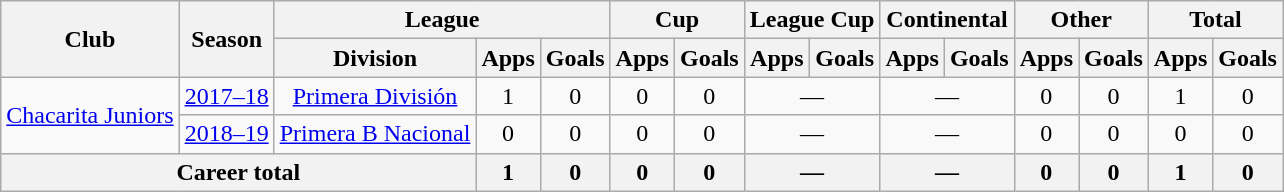<table class="wikitable" style="text-align:center">
<tr>
<th rowspan="2">Club</th>
<th rowspan="2">Season</th>
<th colspan="3">League</th>
<th colspan="2">Cup</th>
<th colspan="2">League Cup</th>
<th colspan="2">Continental</th>
<th colspan="2">Other</th>
<th colspan="2">Total</th>
</tr>
<tr>
<th>Division</th>
<th>Apps</th>
<th>Goals</th>
<th>Apps</th>
<th>Goals</th>
<th>Apps</th>
<th>Goals</th>
<th>Apps</th>
<th>Goals</th>
<th>Apps</th>
<th>Goals</th>
<th>Apps</th>
<th>Goals</th>
</tr>
<tr>
<td rowspan="2"><a href='#'>Chacarita Juniors</a></td>
<td><a href='#'>2017–18</a></td>
<td rowspan="1"><a href='#'>Primera División</a></td>
<td>1</td>
<td>0</td>
<td>0</td>
<td>0</td>
<td colspan="2">—</td>
<td colspan="2">—</td>
<td>0</td>
<td>0</td>
<td>1</td>
<td>0</td>
</tr>
<tr>
<td><a href='#'>2018–19</a></td>
<td rowspan="1"><a href='#'>Primera B Nacional</a></td>
<td>0</td>
<td>0</td>
<td>0</td>
<td>0</td>
<td colspan="2">—</td>
<td colspan="2">—</td>
<td>0</td>
<td>0</td>
<td>0</td>
<td>0</td>
</tr>
<tr>
<th colspan="3">Career total</th>
<th>1</th>
<th>0</th>
<th>0</th>
<th>0</th>
<th colspan="2">—</th>
<th colspan="2">—</th>
<th>0</th>
<th>0</th>
<th>1</th>
<th>0</th>
</tr>
</table>
